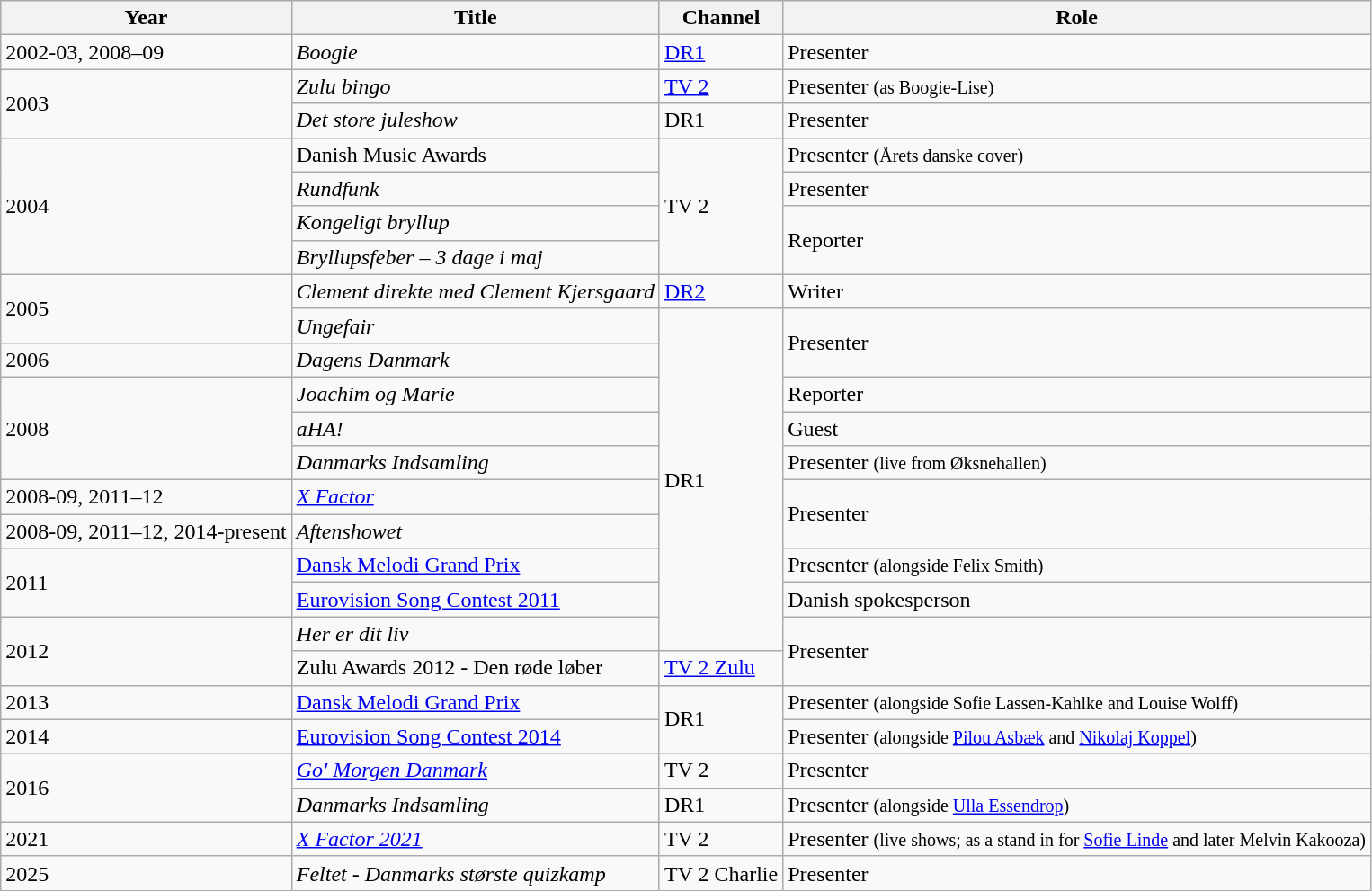<table class="wikitable sortable">
<tr>
<th>Year</th>
<th>Title</th>
<th>Channel</th>
<th>Role</th>
</tr>
<tr>
<td>2002-03, 2008–09</td>
<td><em>Boogie</em></td>
<td><a href='#'>DR1</a></td>
<td>Presenter</td>
</tr>
<tr>
<td rowspan="2">2003</td>
<td><em>Zulu bingo</em></td>
<td><a href='#'>TV 2</a></td>
<td>Presenter <small> (as Boogie-Lise) </small></td>
</tr>
<tr>
<td><em>Det store juleshow</em></td>
<td>DR1</td>
<td>Presenter</td>
</tr>
<tr>
<td rowspan="4">2004</td>
<td>Danish Music Awards</td>
<td rowspan="4">TV 2</td>
<td>Presenter <small> (Årets danske cover) </small></td>
</tr>
<tr>
<td><em>Rundfunk</em></td>
<td>Presenter</td>
</tr>
<tr>
<td><em>Kongeligt bryllup</em></td>
<td rowspan="2">Reporter</td>
</tr>
<tr>
<td><em>Bryllupsfeber – 3 dage i maj</em></td>
</tr>
<tr>
<td rowspan="2">2005</td>
<td><em>Clement direkte med Clement Kjersgaard</em></td>
<td><a href='#'>DR2</a></td>
<td>Writer</td>
</tr>
<tr>
<td><em>Ungefair</em></td>
<td rowspan="10">DR1</td>
<td rowspan="2">Presenter</td>
</tr>
<tr>
<td>2006</td>
<td><em>Dagens Danmark</em></td>
</tr>
<tr>
<td rowspan="3">2008</td>
<td><em>Joachim og Marie</em></td>
<td>Reporter</td>
</tr>
<tr>
<td><em>aHA!</em></td>
<td>Guest</td>
</tr>
<tr>
<td><em>Danmarks Indsamling</em></td>
<td>Presenter <small> (live from Øksnehallen) </small></td>
</tr>
<tr>
<td>2008-09, 2011–12</td>
<td><em><a href='#'>X Factor</a></em></td>
<td rowspan="2">Presenter</td>
</tr>
<tr>
<td>2008-09, 2011–12, 2014-present</td>
<td><em>Aftenshowet</em></td>
</tr>
<tr>
<td rowspan="2">2011</td>
<td><a href='#'>Dansk Melodi Grand Prix</a></td>
<td>Presenter <small>(alongside Felix Smith)</small></td>
</tr>
<tr>
<td><a href='#'>Eurovision Song Contest 2011</a></td>
<td>Danish spokesperson</td>
</tr>
<tr>
<td rowspan="2">2012</td>
<td><em>Her er dit liv</em></td>
<td rowspan="2">Presenter</td>
</tr>
<tr>
<td>Zulu Awards 2012 - Den røde løber</td>
<td><a href='#'>TV 2 Zulu</a></td>
</tr>
<tr>
<td>2013</td>
<td><a href='#'>Dansk Melodi Grand Prix</a></td>
<td rowspan="2">DR1</td>
<td>Presenter <small>(alongside Sofie Lassen-Kahlke and Louise Wolff)</small></td>
</tr>
<tr>
<td>2014</td>
<td><a href='#'>Eurovision Song Contest 2014</a></td>
<td>Presenter <small>(alongside <a href='#'>Pilou Asbæk</a> and <a href='#'>Nikolaj Koppel</a>)</small></td>
</tr>
<tr>
<td rowspan="2">2016</td>
<td><em><a href='#'>Go' Morgen Danmark</a></em></td>
<td>TV 2</td>
<td>Presenter</td>
</tr>
<tr>
<td><em>Danmarks Indsamling</em></td>
<td>DR1</td>
<td>Presenter <small>(alongside <a href='#'>Ulla Essendrop</a>)</small></td>
</tr>
<tr>
<td>2021</td>
<td><em><a href='#'>X Factor 2021</a></em></td>
<td>TV 2</td>
<td>Presenter <small>(live shows; as a stand in for <a href='#'>Sofie Linde</a> and later Melvin Kakooza)</small></td>
</tr>
<tr>
<td>2025</td>
<td><em>Feltet - Danmarks største quizkamp</em></td>
<td>TV 2 Charlie</td>
<td>Presenter</td>
</tr>
</table>
